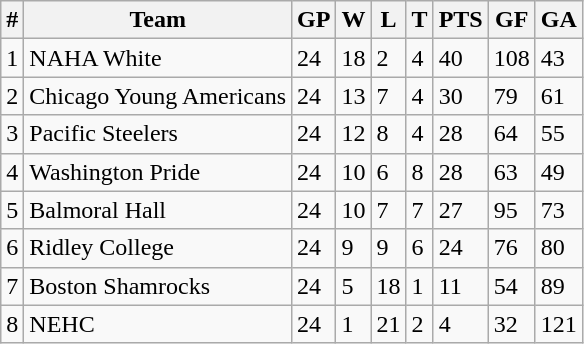<table class="wikitable">
<tr>
<th>#</th>
<th>Team</th>
<th>GP</th>
<th>W</th>
<th>L</th>
<th>T</th>
<th>PTS</th>
<th>GF</th>
<th>GA</th>
</tr>
<tr>
<td>1</td>
<td>NAHA White</td>
<td>24</td>
<td>18</td>
<td>2</td>
<td>4</td>
<td>40</td>
<td>108</td>
<td>43</td>
</tr>
<tr>
<td>2</td>
<td>Chicago Young Americans</td>
<td>24</td>
<td>13</td>
<td>7</td>
<td>4</td>
<td>30</td>
<td>79</td>
<td>61</td>
</tr>
<tr>
<td>3</td>
<td>Pacific Steelers</td>
<td>24</td>
<td>12</td>
<td>8</td>
<td>4</td>
<td>28</td>
<td>64</td>
<td>55</td>
</tr>
<tr>
<td>4</td>
<td>Washington Pride</td>
<td>24</td>
<td>10</td>
<td>6</td>
<td>8</td>
<td>28</td>
<td>63</td>
<td>49</td>
</tr>
<tr>
<td>5</td>
<td>Balmoral Hall</td>
<td>24</td>
<td>10</td>
<td>7</td>
<td>7</td>
<td>27</td>
<td>95</td>
<td>73</td>
</tr>
<tr>
<td>6</td>
<td>Ridley College</td>
<td>24</td>
<td>9</td>
<td>9</td>
<td>6</td>
<td>24</td>
<td>76</td>
<td>80</td>
</tr>
<tr>
<td>7</td>
<td>Boston Shamrocks</td>
<td>24</td>
<td>5</td>
<td>18</td>
<td>1</td>
<td>11</td>
<td>54</td>
<td>89</td>
</tr>
<tr>
<td>8</td>
<td>NEHC</td>
<td>24</td>
<td>1</td>
<td>21</td>
<td>2</td>
<td>4</td>
<td>32</td>
<td>121</td>
</tr>
</table>
